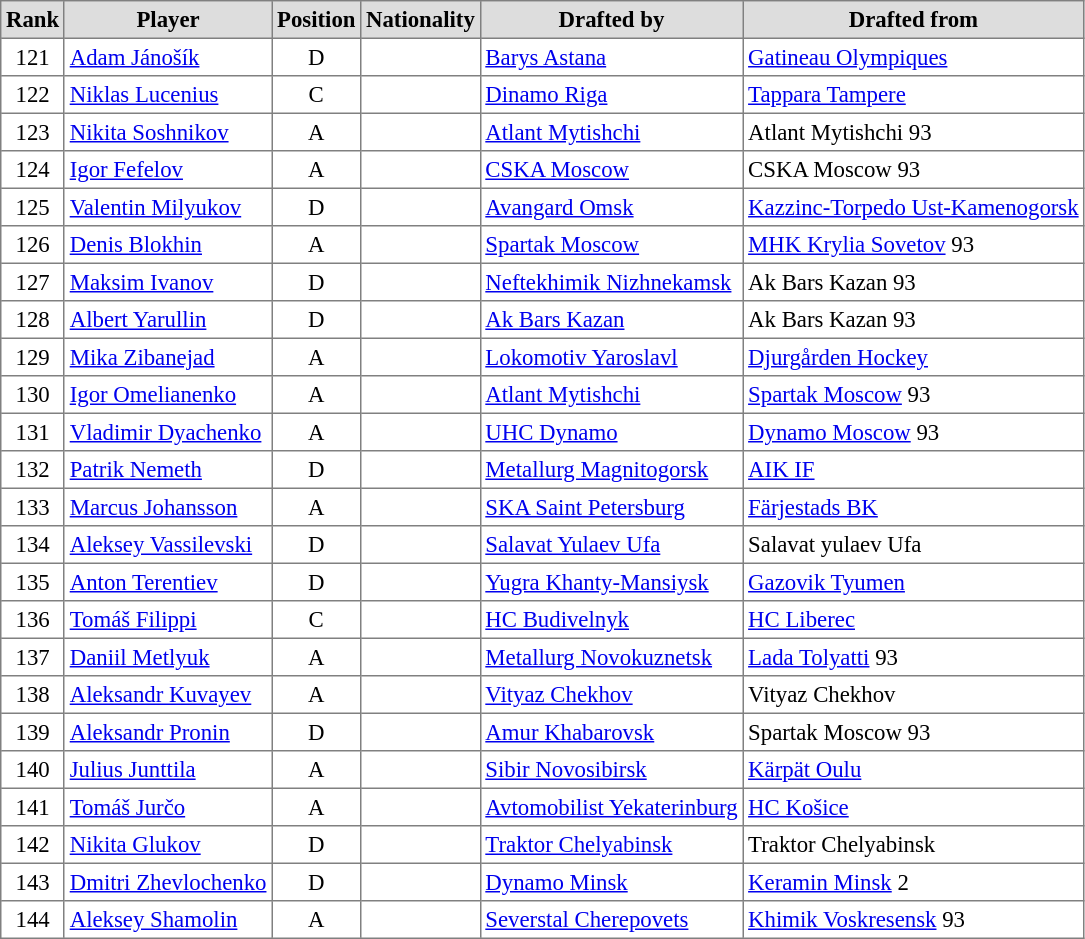<table cellpadding="3" cellspacing="0" border="1" style="font-size: 95%; text-align: left; border: gray solid 1px; border-collapse: collapse;">
<tr bgcolor="#dddddd" align="center">
<th>Rank</th>
<th>Player</th>
<th>Position</th>
<th>Nationality</th>
<th>Drafted by</th>
<th>Drafted from</th>
</tr>
<tr>
<td align="center">121</td>
<td><a href='#'>Adam Jánošík</a></td>
<td align="center">D</td>
<td></td>
<td><a href='#'>Barys Astana</a></td>
<td><a href='#'>Gatineau Olympiques</a></td>
</tr>
<tr>
<td align="center">122</td>
<td><a href='#'>Niklas Lucenius</a></td>
<td align="center">C</td>
<td></td>
<td><a href='#'>Dinamo Riga</a></td>
<td><a href='#'>Tappara Tampere</a></td>
</tr>
<tr>
<td align="center">123</td>
<td><a href='#'>Nikita Soshnikov</a></td>
<td align="center">A</td>
<td></td>
<td><a href='#'>Atlant Mytishchi</a></td>
<td>Atlant Mytishchi 93</td>
</tr>
<tr>
<td align="center">124</td>
<td><a href='#'>Igor Fefelov</a></td>
<td align="center">A</td>
<td></td>
<td><a href='#'>CSKA Moscow</a></td>
<td>CSKA Moscow 93</td>
</tr>
<tr>
<td align="center">125</td>
<td><a href='#'>Valentin Milyukov</a></td>
<td align="center">D</td>
<td></td>
<td><a href='#'>Avangard Omsk</a></td>
<td><a href='#'>Kazzinc-Torpedo Ust-Kamenogorsk</a></td>
</tr>
<tr>
<td align="center">126</td>
<td><a href='#'>Denis Blokhin</a></td>
<td align="center">A</td>
<td></td>
<td><a href='#'>Spartak Moscow</a></td>
<td><a href='#'>MHK Krylia Sovetov</a> 93</td>
</tr>
<tr>
<td align="center">127</td>
<td><a href='#'>Maksim Ivanov</a></td>
<td align="center">D</td>
<td></td>
<td><a href='#'>Neftekhimik Nizhnekamsk</a></td>
<td>Ak Bars Kazan 93</td>
</tr>
<tr>
<td align="center">128</td>
<td><a href='#'>Albert Yarullin</a></td>
<td align="center">D</td>
<td></td>
<td><a href='#'>Ak Bars Kazan</a></td>
<td>Ak Bars Kazan 93</td>
</tr>
<tr>
<td align="center">129</td>
<td><a href='#'>Mika Zibanejad</a></td>
<td align="center">A</td>
<td></td>
<td><a href='#'>Lokomotiv Yaroslavl</a></td>
<td><a href='#'>Djurgården Hockey</a></td>
</tr>
<tr>
<td align="center">130</td>
<td><a href='#'>Igor Omelianenko</a></td>
<td align="center">A</td>
<td></td>
<td><a href='#'>Atlant Mytishchi</a></td>
<td><a href='#'>Spartak Moscow</a> 93</td>
</tr>
<tr>
<td align="center">131</td>
<td><a href='#'>Vladimir Dyachenko</a></td>
<td align="center">A</td>
<td></td>
<td><a href='#'>UHC Dynamo</a></td>
<td><a href='#'>Dynamo Moscow</a> 93</td>
</tr>
<tr>
<td align="center">132</td>
<td><a href='#'>Patrik Nemeth</a></td>
<td align="center">D</td>
<td></td>
<td><a href='#'>Metallurg Magnitogorsk</a></td>
<td><a href='#'>AIK IF</a></td>
</tr>
<tr>
<td align="center">133</td>
<td><a href='#'>Marcus Johansson</a></td>
<td align="center">A</td>
<td></td>
<td><a href='#'>SKA Saint Petersburg</a></td>
<td><a href='#'>Färjestads BK</a></td>
</tr>
<tr>
<td align="center">134</td>
<td><a href='#'>Aleksey Vassilevski</a></td>
<td align="center">D</td>
<td></td>
<td><a href='#'>Salavat Yulaev Ufa</a></td>
<td>Salavat yulaev Ufa</td>
</tr>
<tr>
<td align="center">135</td>
<td><a href='#'>Anton Terentiev</a></td>
<td align="center">D</td>
<td></td>
<td><a href='#'>Yugra Khanty-Mansiysk</a></td>
<td><a href='#'>Gazovik Tyumen</a></td>
</tr>
<tr>
<td align="center">136</td>
<td><a href='#'>Tomáš Filippi</a></td>
<td align="center">C</td>
<td></td>
<td><a href='#'>HC Budivelnyk</a></td>
<td><a href='#'>HC Liberec</a></td>
</tr>
<tr>
<td align="center">137</td>
<td><a href='#'>Daniil Metlyuk</a></td>
<td align="center">A</td>
<td></td>
<td><a href='#'>Metallurg Novokuznetsk</a></td>
<td><a href='#'>Lada Tolyatti</a> 93</td>
</tr>
<tr>
<td align="center">138</td>
<td><a href='#'>Aleksandr Kuvayev</a></td>
<td align="center">A</td>
<td></td>
<td><a href='#'>Vityaz Chekhov</a></td>
<td>Vityaz Chekhov</td>
</tr>
<tr>
<td align="center">139</td>
<td><a href='#'>Aleksandr Pronin</a></td>
<td align="center">D</td>
<td></td>
<td><a href='#'>Amur Khabarovsk</a></td>
<td>Spartak Moscow 93</td>
</tr>
<tr>
<td align="center">140</td>
<td><a href='#'>Julius Junttila</a></td>
<td align="center">A</td>
<td></td>
<td><a href='#'>Sibir Novosibirsk</a></td>
<td><a href='#'>Kärpät Oulu</a></td>
</tr>
<tr>
<td align="center">141</td>
<td><a href='#'>Tomáš Jurčo</a></td>
<td align="center">A</td>
<td></td>
<td><a href='#'>Avtomobilist Yekaterinburg</a></td>
<td><a href='#'>HC Košice</a></td>
</tr>
<tr>
<td align="center">142</td>
<td><a href='#'>Nikita Glukov</a></td>
<td align="center">D</td>
<td></td>
<td><a href='#'>Traktor Chelyabinsk</a></td>
<td>Traktor Chelyabinsk</td>
</tr>
<tr>
<td align="center">143</td>
<td><a href='#'>Dmitri Zhevlochenko</a></td>
<td align="center">D</td>
<td></td>
<td><a href='#'>Dynamo Minsk</a></td>
<td><a href='#'>Keramin Minsk</a> 2</td>
</tr>
<tr>
<td align="center">144</td>
<td><a href='#'>Aleksey Shamolin</a></td>
<td align="center">A</td>
<td></td>
<td><a href='#'>Severstal Cherepovets</a></td>
<td><a href='#'>Khimik Voskresensk</a> 93</td>
</tr>
</table>
